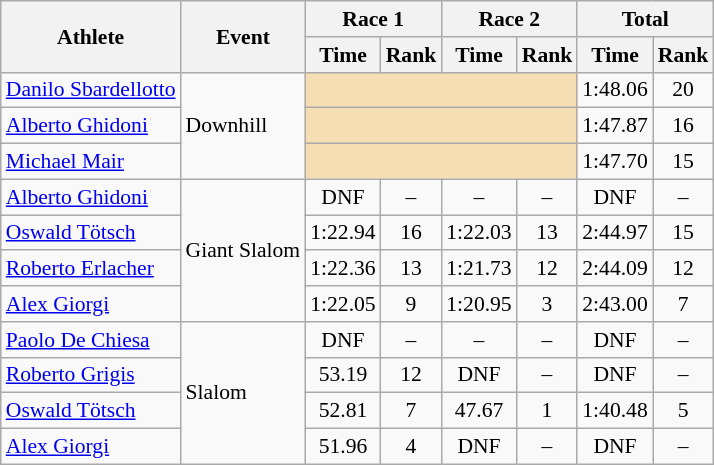<table class="wikitable" style="font-size:90%">
<tr>
<th rowspan="2">Athlete</th>
<th rowspan="2">Event</th>
<th colspan="2">Race 1</th>
<th colspan="2">Race 2</th>
<th colspan="2">Total</th>
</tr>
<tr>
<th>Time</th>
<th>Rank</th>
<th>Time</th>
<th>Rank</th>
<th>Time</th>
<th>Rank</th>
</tr>
<tr>
<td><a href='#'>Danilo Sbardellotto</a></td>
<td rowspan="3">Downhill</td>
<td colspan="4" bgcolor="wheat"></td>
<td align="center">1:48.06</td>
<td align="center">20</td>
</tr>
<tr>
<td><a href='#'>Alberto Ghidoni</a></td>
<td colspan="4" bgcolor="wheat"></td>
<td align="center">1:47.87</td>
<td align="center">16</td>
</tr>
<tr>
<td><a href='#'>Michael Mair</a></td>
<td colspan="4" bgcolor="wheat"></td>
<td align="center">1:47.70</td>
<td align="center">15</td>
</tr>
<tr>
<td><a href='#'>Alberto Ghidoni</a></td>
<td rowspan="4">Giant Slalom</td>
<td align="center">DNF</td>
<td align="center">–</td>
<td align="center">–</td>
<td align="center">–</td>
<td align="center">DNF</td>
<td align="center">–</td>
</tr>
<tr>
<td><a href='#'>Oswald Tötsch</a></td>
<td align="center">1:22.94</td>
<td align="center">16</td>
<td align="center">1:22.03</td>
<td align="center">13</td>
<td align="center">2:44.97</td>
<td align="center">15</td>
</tr>
<tr>
<td><a href='#'>Roberto Erlacher</a></td>
<td align="center">1:22.36</td>
<td align="center">13</td>
<td align="center">1:21.73</td>
<td align="center">12</td>
<td align="center">2:44.09</td>
<td align="center">12</td>
</tr>
<tr>
<td><a href='#'>Alex Giorgi</a></td>
<td align="center">1:22.05</td>
<td align="center">9</td>
<td align="center">1:20.95</td>
<td align="center">3</td>
<td align="center">2:43.00</td>
<td align="center">7</td>
</tr>
<tr>
<td><a href='#'>Paolo De Chiesa</a></td>
<td rowspan="4">Slalom</td>
<td align="center">DNF</td>
<td align="center">–</td>
<td align="center">–</td>
<td align="center">–</td>
<td align="center">DNF</td>
<td align="center">–</td>
</tr>
<tr>
<td><a href='#'>Roberto Grigis</a></td>
<td align="center">53.19</td>
<td align="center">12</td>
<td align="center">DNF</td>
<td align="center">–</td>
<td align="center">DNF</td>
<td align="center">–</td>
</tr>
<tr>
<td><a href='#'>Oswald Tötsch</a></td>
<td align="center">52.81</td>
<td align="center">7</td>
<td align="center">47.67</td>
<td align="center">1</td>
<td align="center">1:40.48</td>
<td align="center">5</td>
</tr>
<tr>
<td><a href='#'>Alex Giorgi</a></td>
<td align="center">51.96</td>
<td align="center">4</td>
<td align="center">DNF</td>
<td align="center">–</td>
<td align="center">DNF</td>
<td align="center">–</td>
</tr>
</table>
